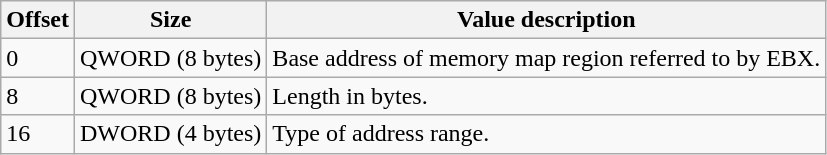<table class="wikitable">
<tr>
<th>Offset</th>
<th>Size</th>
<th>Value description</th>
</tr>
<tr>
<td>0</td>
<td>QWORD (8 bytes)</td>
<td>Base address of memory map region referred to by EBX.</td>
</tr>
<tr>
<td>8</td>
<td>QWORD (8 bytes)</td>
<td>Length in bytes.</td>
</tr>
<tr>
<td>16</td>
<td>DWORD (4 bytes)</td>
<td>Type of address range.</td>
</tr>
</table>
